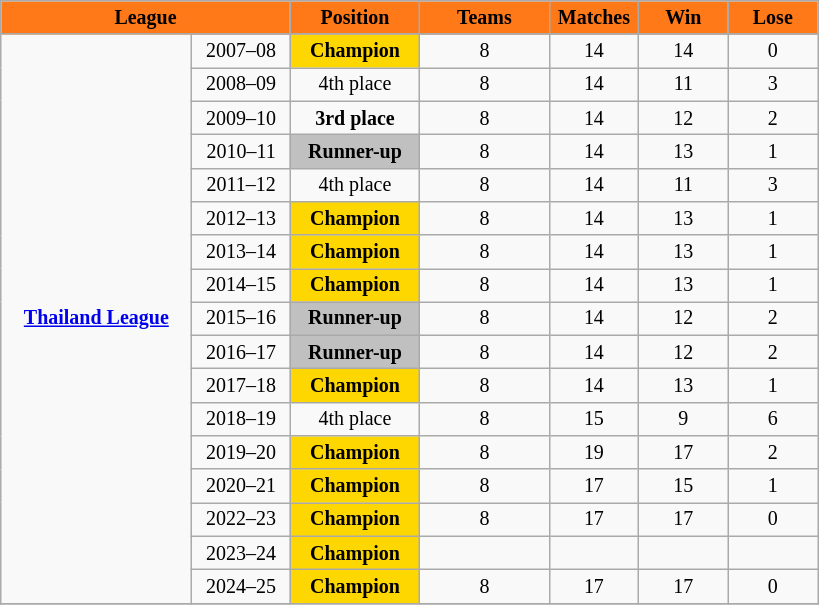<table class="wikitable" style= "text-align:center; font-size:10pt;">
<tr style= "background: #FF7918; font-weight:bold;">
<td colspan="2" style="width:14em;"><span>League</span></td>
<td style="width:6em;"><span>Position</span></td>
<td style="width:6em;"><span>Teams</span></td>
<td style="width:4em;"><span>Matches</span></td>
<td style="width:4em;"><span>Win</span></td>
<td style="width:4em;"><span>Lose</span></td>
</tr>
<tr>
<td rowspan="18"><strong><a href='#'>Thailand League</a></strong></td>
</tr>
<tr>
<td>2007–08</td>
<td bgcolor="gold"><strong>Champion</strong></td>
<td align="center">8</td>
<td align="center">14</td>
<td align="center">14</td>
<td align="center">0</td>
</tr>
<tr>
<td>2008–09</td>
<td>4th place</td>
<td align="center">8</td>
<td align="center">14</td>
<td align="center">11</td>
<td align="center">3</td>
</tr>
<tr>
<td>2009–10</td>
<td><strong>3rd place</strong></td>
<td align="center">8</td>
<td align="center">14</td>
<td align="center">12</td>
<td align="center">2</td>
</tr>
<tr>
<td>2010–11</td>
<td bgcolor="silver"><strong>Runner-up</strong></td>
<td align="center">8</td>
<td align="center">14</td>
<td align="center">13</td>
<td align="center">1</td>
</tr>
<tr>
<td>2011–12</td>
<td>4th place</td>
<td align="center">8</td>
<td align="center">14</td>
<td align="center">11</td>
<td align="center">3</td>
</tr>
<tr>
<td>2012–13</td>
<td bgcolor="gold"><strong>Champion</strong></td>
<td align="center">8</td>
<td align="center">14</td>
<td align="center">13</td>
<td align="center">1</td>
</tr>
<tr>
<td>2013–14</td>
<td bgcolor="gold"><strong>Champion</strong></td>
<td align="center">8</td>
<td align="center">14</td>
<td align="center">13</td>
<td align="center">1</td>
</tr>
<tr>
<td>2014–15</td>
<td bgcolor="gold"><strong>Champion</strong></td>
<td align="center">8</td>
<td align="center">14</td>
<td align="center">13</td>
<td align="center">1</td>
</tr>
<tr>
<td>2015–16</td>
<td bgcolor="silver"><strong>Runner-up</strong></td>
<td align="center">8</td>
<td align="center">14</td>
<td align="center">12</td>
<td align="center">2</td>
</tr>
<tr>
<td>2016–17</td>
<td bgcolor="silver"><strong>Runner-up</strong></td>
<td align="center">8</td>
<td align="center">14</td>
<td align="center">12</td>
<td align="center">2</td>
</tr>
<tr>
<td>2017–18</td>
<td bgcolor="gold"><strong>Champion</strong></td>
<td align="center">8</td>
<td align="center">14</td>
<td align="center">13</td>
<td align="center">1</td>
</tr>
<tr>
<td>2018–19</td>
<td>4th place</td>
<td align="center">8</td>
<td align="center">15</td>
<td align="center">9</td>
<td align="center">6</td>
</tr>
<tr>
<td>2019–20</td>
<td bgcolor="gold"><strong>Champion</strong></td>
<td align="center">8</td>
<td align="center">19</td>
<td align="center">17</td>
<td align="center">2</td>
</tr>
<tr>
<td>2020–21</td>
<td bgcolor="gold"><strong>Champion</strong></td>
<td align="center">8</td>
<td align="center">17</td>
<td align="center">15</td>
<td align="center">1</td>
</tr>
<tr>
<td>2022–23</td>
<td bgcolor="gold"><strong>Champion</strong></td>
<td align="center">8</td>
<td align="center">17</td>
<td align="center">17</td>
<td align="center">0</td>
</tr>
<tr>
<td>2023–24</td>
<td bgcolor="gold"><strong>Champion</strong></td>
<td align="center"></td>
<td align="center"></td>
<td align="center"></td>
<td align="center"></td>
</tr>
<tr>
<td>2024–25</td>
<td bgcolor="gold"><strong>Champion</strong></td>
<td align="center">8</td>
<td align="center">17</td>
<td align="center">17</td>
<td align="center">0</td>
</tr>
<tr>
</tr>
</table>
